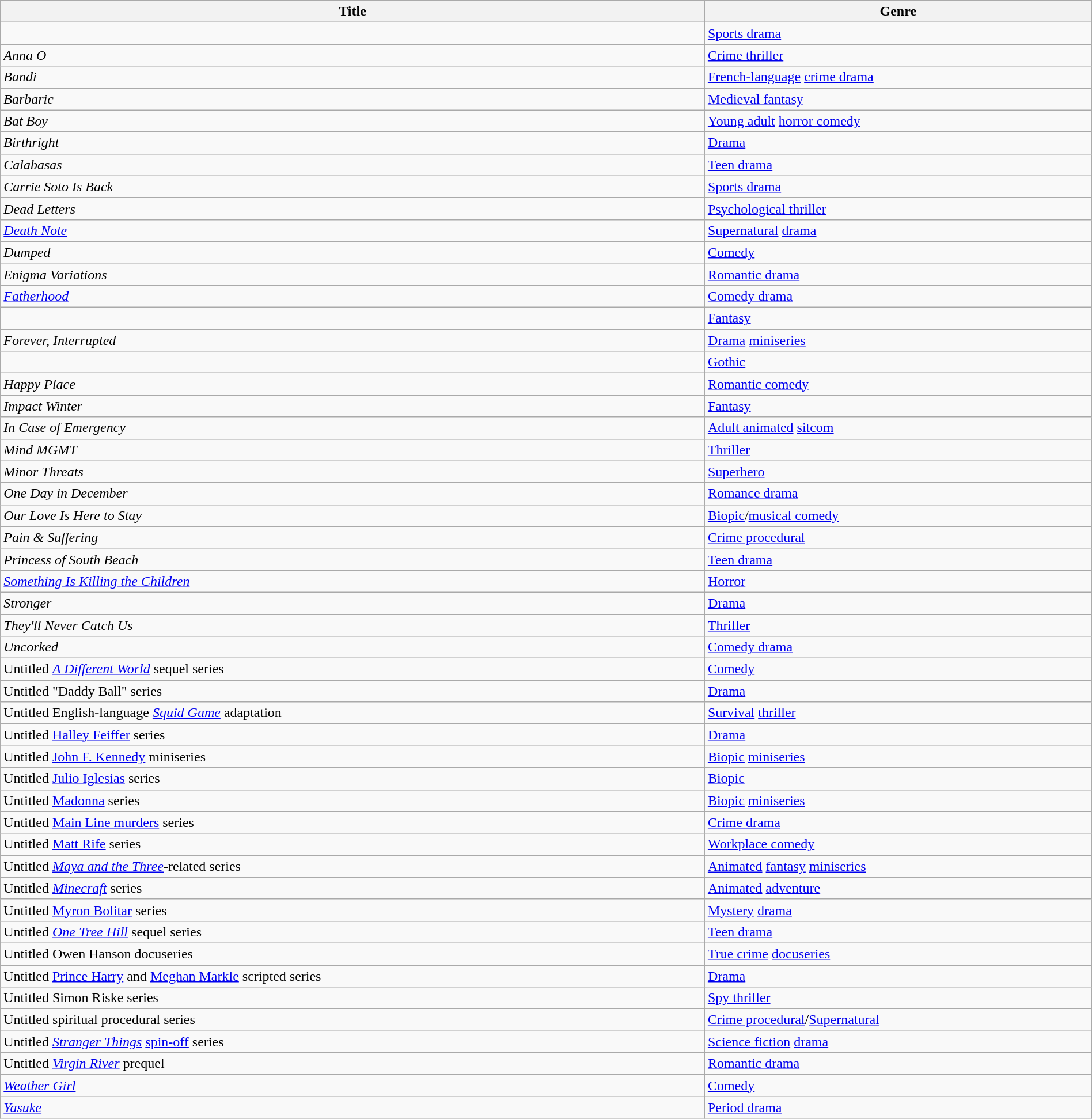<table class="wikitable sortable" style="width:100%;">
<tr>
<th>Title</th>
<th>Genre</th>
</tr>
<tr>
<td><em></em></td>
<td><a href='#'>Sports drama</a></td>
</tr>
<tr>
<td><em>Anna O</em></td>
<td><a href='#'>Crime thriller</a></td>
</tr>
<tr>
<td><em>Bandi</em></td>
<td><a href='#'>French-language</a> <a href='#'>crime drama</a></td>
</tr>
<tr>
<td><em>Barbaric</em></td>
<td><a href='#'>Medieval fantasy</a></td>
</tr>
<tr>
<td><em>Bat Boy</em></td>
<td><a href='#'>Young adult</a> <a href='#'>horror comedy</a></td>
</tr>
<tr>
<td><em>Birthright</em></td>
<td><a href='#'>Drama</a></td>
</tr>
<tr>
<td><em>Calabasas</em></td>
<td><a href='#'>Teen drama</a></td>
</tr>
<tr>
<td><em>Carrie Soto Is Back</em></td>
<td><a href='#'>Sports drama</a></td>
</tr>
<tr>
<td><em>Dead Letters</em></td>
<td><a href='#'>Psychological thriller</a></td>
</tr>
<tr>
<td><em><a href='#'>Death Note</a></em></td>
<td><a href='#'>Supernatural</a> <a href='#'>drama</a></td>
</tr>
<tr>
<td><em>Dumped</em></td>
<td><a href='#'>Comedy</a></td>
</tr>
<tr>
<td><em>Enigma Variations</em></td>
<td><a href='#'>Romantic drama</a></td>
</tr>
<tr>
<td><em><a href='#'>Fatherhood</a></em></td>
<td><a href='#'>Comedy drama</a></td>
</tr>
<tr>
<td><em></em></td>
<td><a href='#'>Fantasy</a></td>
</tr>
<tr>
<td><em>Forever, Interrupted</em></td>
<td><a href='#'>Drama</a> <a href='#'>miniseries</a></td>
</tr>
<tr>
<td><em></em></td>
<td><a href='#'>Gothic</a></td>
</tr>
<tr>
<td><em>Happy Place</em></td>
<td><a href='#'>Romantic comedy</a></td>
</tr>
<tr>
<td><em>Impact Winter</em></td>
<td><a href='#'>Fantasy</a></td>
</tr>
<tr>
<td><em>In Case of Emergency</em></td>
<td><a href='#'>Adult animated</a> <a href='#'>sitcom</a></td>
</tr>
<tr>
<td><em>Mind MGMT</em></td>
<td><a href='#'>Thriller</a></td>
</tr>
<tr>
<td><em>Minor Threats</em></td>
<td><a href='#'>Superhero</a></td>
</tr>
<tr>
<td><em>One Day in December</em></td>
<td><a href='#'>Romance drama</a></td>
</tr>
<tr>
<td><em>Our Love Is Here to Stay</em></td>
<td><a href='#'>Biopic</a>/<a href='#'>musical comedy</a></td>
</tr>
<tr>
<td><em>Pain & Suffering</em></td>
<td><a href='#'>Crime procedural</a></td>
</tr>
<tr>
<td><em>Princess of South Beach</em></td>
<td><a href='#'>Teen drama</a></td>
</tr>
<tr>
<td><em><a href='#'>Something Is Killing the Children</a></em></td>
<td><a href='#'>Horror</a></td>
</tr>
<tr>
<td><em>Stronger</em></td>
<td><a href='#'>Drama</a></td>
</tr>
<tr>
<td><em>They'll Never Catch Us</em></td>
<td><a href='#'>Thriller</a></td>
</tr>
<tr>
<td><em>Uncorked</em></td>
<td><a href='#'>Comedy drama</a></td>
</tr>
<tr>
<td>Untitled <em><a href='#'>A Different World</a></em> sequel series</td>
<td><a href='#'>Comedy</a></td>
</tr>
<tr>
<td>Untitled "Daddy Ball" series</td>
<td><a href='#'>Drama</a></td>
</tr>
<tr>
<td>Untitled English-language <em><a href='#'>Squid Game</a></em> adaptation</td>
<td><a href='#'>Survival</a> <a href='#'>thriller</a></td>
</tr>
<tr>
<td>Untitled <a href='#'>Halley Feiffer</a> series</td>
<td><a href='#'>Drama</a></td>
</tr>
<tr>
<td>Untitled <a href='#'>John F. Kennedy</a> miniseries</td>
<td><a href='#'>Biopic</a> <a href='#'>miniseries</a></td>
</tr>
<tr>
<td>Untitled <a href='#'>Julio Iglesias</a> series</td>
<td><a href='#'>Biopic</a></td>
</tr>
<tr>
<td>Untitled <a href='#'>Madonna</a> series</td>
<td><a href='#'>Biopic</a> <a href='#'>miniseries</a></td>
</tr>
<tr>
<td>Untitled <a href='#'>Main Line murders</a> series</td>
<td><a href='#'>Crime drama</a></td>
</tr>
<tr>
<td>Untitled <a href='#'>Matt Rife</a> series</td>
<td><a href='#'>Workplace comedy</a></td>
</tr>
<tr>
<td>Untitled <em><a href='#'>Maya and the Three</a></em>-related series</td>
<td><a href='#'>Animated</a> <a href='#'>fantasy</a> <a href='#'>miniseries</a></td>
</tr>
<tr>
<td>Untitled <em><a href='#'>Minecraft</a></em> series</td>
<td><a href='#'>Animated</a> <a href='#'>adventure</a></td>
</tr>
<tr>
<td>Untitled <a href='#'>Myron Bolitar</a> series</td>
<td><a href='#'>Mystery</a> <a href='#'>drama</a></td>
</tr>
<tr>
<td>Untitled <em><a href='#'>One Tree Hill</a></em> sequel series</td>
<td><a href='#'>Teen drama</a></td>
</tr>
<tr>
<td>Untitled Owen Hanson docuseries</td>
<td><a href='#'>True crime</a> <a href='#'>docuseries</a></td>
</tr>
<tr>
<td>Untitled <a href='#'>Prince Harry</a> and <a href='#'>Meghan Markle</a> scripted series</td>
<td><a href='#'>Drama</a></td>
</tr>
<tr>
<td>Untitled Simon Riske series</td>
<td><a href='#'>Spy thriller</a></td>
</tr>
<tr>
<td>Untitled spiritual procedural series</td>
<td><a href='#'>Crime procedural</a>/<a href='#'>Supernatural</a></td>
</tr>
<tr>
<td>Untitled <em><a href='#'>Stranger Things</a></em> <a href='#'>spin-off</a> series</td>
<td><a href='#'>Science fiction</a> <a href='#'>drama</a></td>
</tr>
<tr>
<td>Untitled <em><a href='#'>Virgin River</a></em> prequel</td>
<td><a href='#'>Romantic drama</a></td>
</tr>
<tr>
<td><em><a href='#'>Weather Girl</a></em></td>
<td><a href='#'>Comedy</a></td>
</tr>
<tr>
<td><em><a href='#'>Yasuke</a></em></td>
<td><a href='#'>Period drama</a></td>
</tr>
</table>
